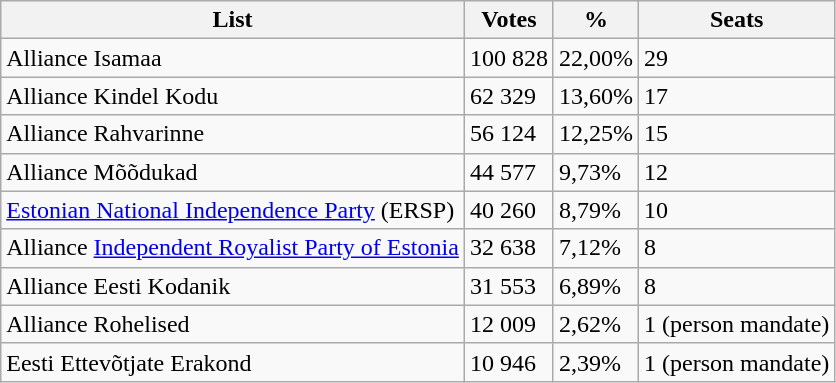<table class=wikitable>
<tr>
<th>List</th>
<th>Votes</th>
<th>%</th>
<th>Seats</th>
</tr>
<tr>
<td>Alliance Isamaa</td>
<td>100 828</td>
<td>22,00%</td>
<td>29</td>
</tr>
<tr>
<td>Alliance Kindel Kodu</td>
<td>62 329</td>
<td>13,60%</td>
<td>17</td>
</tr>
<tr>
<td>Alliance Rahvarinne</td>
<td>56 124</td>
<td>12,25%</td>
<td>15</td>
</tr>
<tr>
<td>Alliance Mõõdukad</td>
<td>44 577</td>
<td>9,73%</td>
<td>12</td>
</tr>
<tr>
<td><a href='#'>Estonian National Independence Party</a> (ERSP)</td>
<td>40 260</td>
<td>8,79%</td>
<td>10</td>
</tr>
<tr>
<td>Alliance <a href='#'>Independent Royalist Party of Estonia</a></td>
<td>32 638</td>
<td>7,12%</td>
<td>8</td>
</tr>
<tr>
<td>Alliance Eesti Kodanik</td>
<td>31 553</td>
<td>6,89%</td>
<td>8</td>
</tr>
<tr>
<td>Alliance Rohelised</td>
<td>12 009</td>
<td>2,62%</td>
<td>1 (person mandate)</td>
</tr>
<tr>
<td>Eesti Ettevõtjate Erakond</td>
<td>10 946</td>
<td>2,39%</td>
<td>1 (person mandate)</td>
</tr>
</table>
